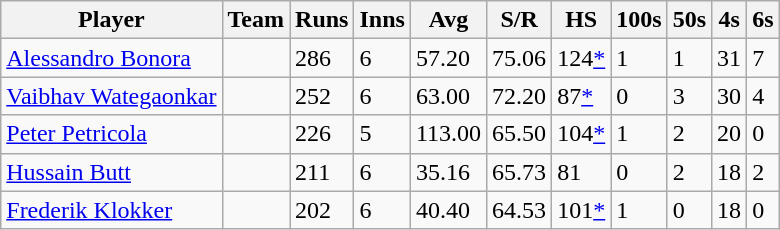<table class="wikitable">
<tr>
<th>Player</th>
<th>Team</th>
<th>Runs</th>
<th>Inns</th>
<th>Avg</th>
<th>S/R</th>
<th>HS</th>
<th>100s</th>
<th>50s</th>
<th>4s</th>
<th>6s</th>
</tr>
<tr>
<td><a href='#'>Alessandro Bonora</a></td>
<td></td>
<td>286</td>
<td>6</td>
<td>57.20</td>
<td>75.06</td>
<td>124<a href='#'>*</a></td>
<td>1</td>
<td>1</td>
<td>31</td>
<td>7</td>
</tr>
<tr>
<td><a href='#'>Vaibhav Wategaonkar</a></td>
<td></td>
<td>252</td>
<td>6</td>
<td>63.00</td>
<td>72.20</td>
<td>87<a href='#'>*</a></td>
<td>0</td>
<td>3</td>
<td>30</td>
<td>4</td>
</tr>
<tr>
<td><a href='#'>Peter Petricola</a></td>
<td></td>
<td>226</td>
<td>5</td>
<td>113.00</td>
<td>65.50</td>
<td>104<a href='#'>*</a></td>
<td>1</td>
<td>2</td>
<td>20</td>
<td>0</td>
</tr>
<tr>
<td><a href='#'>Hussain Butt</a></td>
<td></td>
<td>211</td>
<td>6</td>
<td>35.16</td>
<td>65.73</td>
<td>81</td>
<td>0</td>
<td>2</td>
<td>18</td>
<td>2</td>
</tr>
<tr>
<td><a href='#'>Frederik Klokker</a></td>
<td></td>
<td>202</td>
<td>6</td>
<td>40.40</td>
<td>64.53</td>
<td>101<a href='#'>*</a></td>
<td>1</td>
<td>0</td>
<td>18</td>
<td>0</td>
</tr>
</table>
